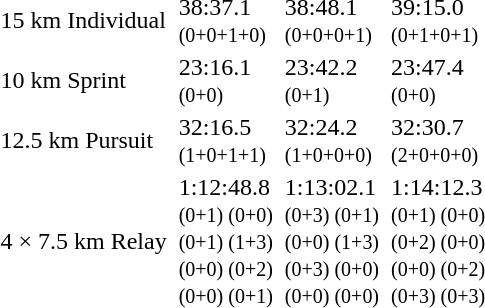<table>
<tr>
<td>15 km Individual<br><em></em></td>
<td></td>
<td>38:37.1<br><small>(0+0+1+0)</small></td>
<td></td>
<td>38:48.1<br><small>(0+0+0+1)</small></td>
<td></td>
<td>39:15.0<br><small>(0+1+0+1)</small></td>
</tr>
<tr>
<td>10 km Sprint<br><em></em></td>
<td></td>
<td>23:16.1<br><small>(0+0)</small></td>
<td></td>
<td>23:42.2<br><small>(0+1)</small></td>
<td></td>
<td>23:47.4<br><small>(0+0)</small></td>
</tr>
<tr>
<td>12.5 km Pursuit<br><em></em></td>
<td></td>
<td>32:16.5<br><small>(1+0+1+1)</small></td>
<td></td>
<td>32:24.2<br><small>(1+0+0+0)</small></td>
<td></td>
<td>32:30.7<br><small>(2+0+0+0)</small></td>
</tr>
<tr>
<td>4 × 7.5 km Relay<br><em></em></td>
<td></td>
<td>1:12:48.8<br><small>(0+1) (0+0)<br>(0+1) (1+3)<br>(0+0) (0+2)<br>(0+0) (0+1)</small></td>
<td></td>
<td>1:13:02.1<br><small>(0+3) (0+1)<br>(0+0) (1+3)<br>(0+3) (0+0)<br>(0+0) (0+0)</small></td>
<td></td>
<td>1:14:12.3<br><small>(0+1) (0+0)<br>(0+2) (0+0)<br>(0+0) (0+2)<br>(0+3) (0+3)</small></td>
</tr>
</table>
